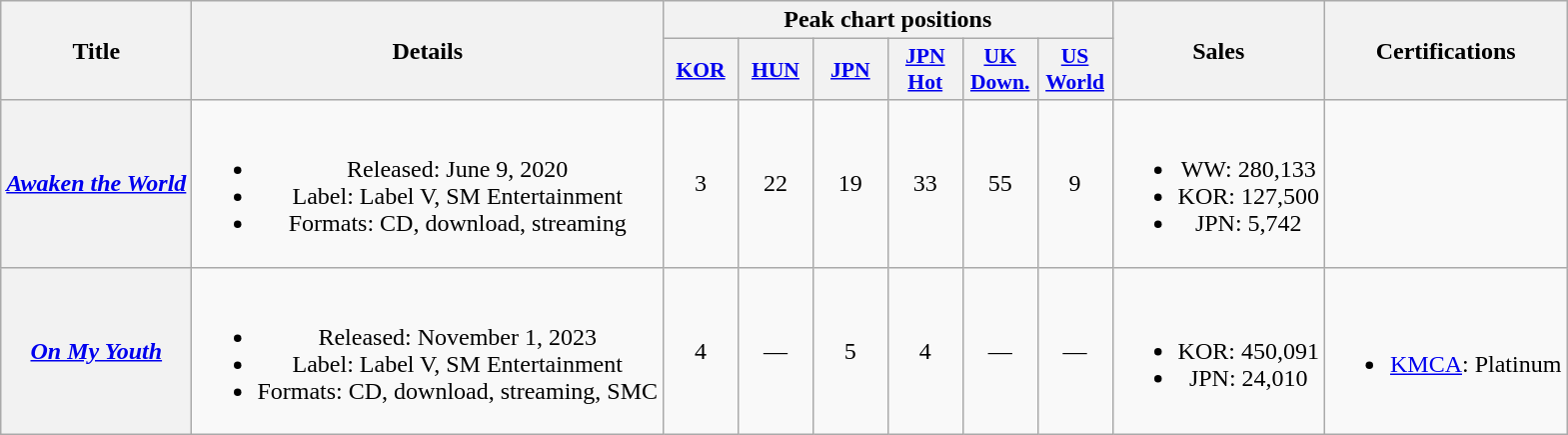<table class="wikitable plainrowheaders" style="text-align:center">
<tr>
<th scope="col" rowspan="2">Title</th>
<th scope="col" rowspan="2">Details</th>
<th scope="col" colspan="6">Peak chart positions</th>
<th scope="col" rowspan="2">Sales</th>
<th scope="col" rowspan="2">Certifications</th>
</tr>
<tr>
<th scope="col" style="width:3em;font-size:90%"><a href='#'>KOR</a><br></th>
<th scope="col" style="width:3em;font-size:90%"><a href='#'>HUN</a><br></th>
<th scope="col" style="width:3em;font-size:90%"><a href='#'>JPN</a><br></th>
<th scope="col" style="width:3em;font-size:90%"><a href='#'>JPN<br>Hot</a><br></th>
<th scope="col" style="width:3em;font-size:90%"><a href='#'>UK Down.</a><br></th>
<th scope="col" style="width:3em;font-size:90%"><a href='#'>US<br>World</a><br></th>
</tr>
<tr>
<th scope="row"><em><a href='#'>Awaken the World</a></em></th>
<td><br><ul><li>Released: June 9, 2020</li><li>Label: Label V, SM Entertainment</li><li>Formats: CD, download, streaming</li></ul></td>
<td>3</td>
<td>22</td>
<td>19</td>
<td>33</td>
<td>55</td>
<td>9</td>
<td><br><ul><li>WW: 280,133</li><li>KOR: 127,500</li><li>JPN: 5,742</li></ul></td>
<td></td>
</tr>
<tr>
<th scope="row"><em><a href='#'>On My Youth</a></em></th>
<td><br><ul><li>Released: November 1, 2023</li><li>Label: Label V, SM Entertainment</li><li>Formats: CD, download, streaming, SMC</li></ul></td>
<td>4</td>
<td>—</td>
<td>5</td>
<td>4</td>
<td>—</td>
<td>—</td>
<td><br><ul><li>KOR: 450,091</li><li>JPN: 24,010</li></ul></td>
<td><br><ul><li><a href='#'>KMCA</a>: Platinum</li></ul></td>
</tr>
</table>
